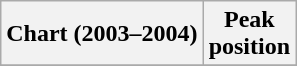<table class="wikitable plainrowheaders" style="text-align:center">
<tr>
<th scope="col">Chart (2003–2004)</th>
<th scope="col">Peak<br> position</th>
</tr>
<tr>
</tr>
</table>
